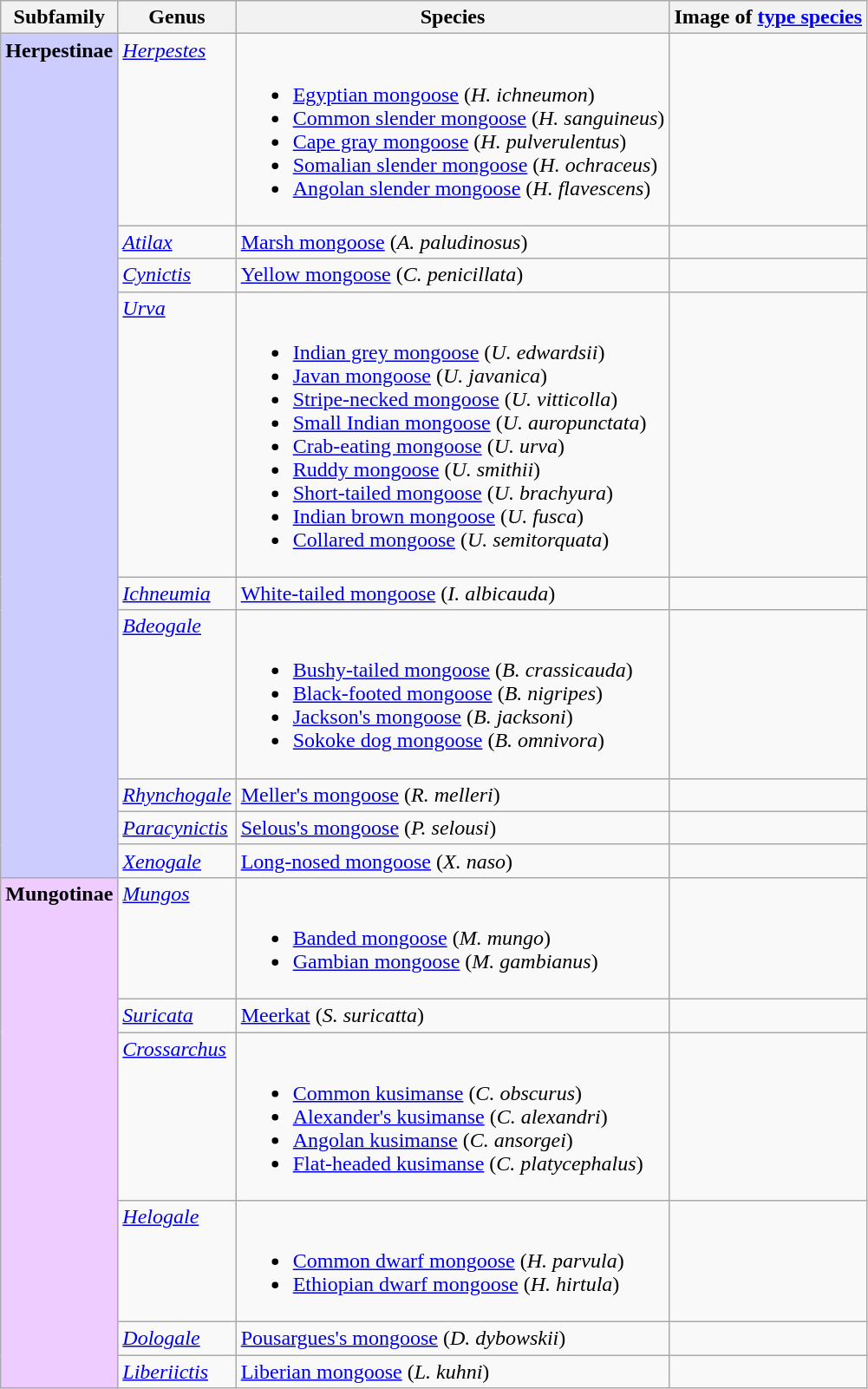<table class="wikitable">
<tr>
<th>Subfamily</th>
<th>Genus</th>
<th>Species</th>
<th>Image of <a href='#'>type species</a></th>
</tr>
<tr style="vertical-align:top;">
<th rowspan="9" style="text-align:center; background:#ccccFF;">Herpestinae</th>
<td><em><a href='#'>Herpestes</a></em> </td>
<td><br><ul><li><a href='#'>Egyptian mongoose</a> (<em>H. ichneumon</em>) </li><li><a href='#'>Common slender mongoose</a> (<em>H. sanguineus</em>) </li><li><a href='#'>Cape gray mongoose</a> (<em>H. pulverulentus</em>) </li><li><a href='#'>Somalian slender mongoose</a> (<em>H. ochraceus</em>) </li><li><a href='#'>Angolan slender mongoose</a> (<em>H. flavescens</em>) </li></ul></td>
<td></td>
</tr>
<tr style="vertical-align:top;">
<td><em><a href='#'>Atilax</a></em> </td>
<td><a href='#'>Marsh mongoose</a> (<em>A. paludinosus</em>) </td>
<td></td>
</tr>
<tr style="vertical-align:top;;">
<td><em><a href='#'>Cynictis</a></em> </td>
<td><a href='#'>Yellow mongoose</a> (<em>C. penicillata</em>) </td>
<td></td>
</tr>
<tr style="vertical-align:top;">
<td><em><a href='#'>Urva</a></em> </td>
<td><br><ul><li><a href='#'>Indian grey mongoose</a> (<em>U. edwardsii</em>) </li><li><a href='#'>Javan mongoose</a> (<em>U. javanica</em>) </li><li><a href='#'>Stripe-necked mongoose</a> (<em>U. vitticolla</em>) </li><li><a href='#'>Small Indian mongoose</a> (<em>U. auropunctata</em>) </li><li><a href='#'>Crab-eating mongoose</a> (<em>U. urva</em>) </li><li><a href='#'>Ruddy mongoose</a> (<em>U. smithii</em>) </li><li><a href='#'>Short-tailed mongoose</a> (<em>U. brachyura</em>) </li><li><a href='#'>Indian brown mongoose</a> (<em>U. fusca</em>) </li><li><a href='#'>Collared mongoose</a> (<em>U. semitorquata</em>)  </li></ul></td>
<td></td>
</tr>
<tr style="vertical-align:top;">
<td><em><a href='#'>Ichneumia</a></em> </td>
<td><a href='#'>White-tailed mongoose</a> (<em>I. albicauda</em>) </td>
<td></td>
</tr>
<tr style="vertical-align:top;">
<td><em><a href='#'>Bdeogale</a></em> </td>
<td><br><ul><li><a href='#'>Bushy-tailed mongoose</a> (<em>B. crassicauda</em>) </li><li><a href='#'>Black-footed mongoose</a> (<em>B. nigripes</em>) </li><li><a href='#'>Jackson's mongoose</a> (<em>B. jacksoni</em>) </li><li><a href='#'>Sokoke dog mongoose</a> (<em>B. omnivora</em>) </li></ul></td>
<td></td>
</tr>
<tr style="vertical-align:top;">
<td><em><a href='#'>Rhynchogale</a></em> </td>
<td><a href='#'>Meller's mongoose</a> (<em>R. melleri</em>) </td>
<td></td>
</tr>
<tr style="vertical-align:top;">
<td><em><a href='#'>Paracynictis</a></em> </td>
<td><a href='#'>Selous's mongoose</a> (<em>P. selousi</em>) </td>
<td></td>
</tr>
<tr>
<td><em><a href='#'>Xenogale</a></em> </td>
<td><a href='#'>Long-nosed mongoose</a> (<em>X. naso</em>) </td>
<td></td>
</tr>
<tr style="vertical-align:top;">
<th rowspan="6" style="text-align:center;background:#eeccFF;">Mungotinae</th>
<td><em><a href='#'>Mungos</a></em> </td>
<td><br><ul><li><a href='#'>Banded mongoose</a> (<em>M. mungo</em>) </li><li><a href='#'>Gambian mongoose</a> (<em>M. gambianus</em>) </li></ul></td>
<td></td>
</tr>
<tr style="vertical-align:top;">
<td><em><a href='#'>Suricata</a></em> </td>
<td><a href='#'>Meerkat</a> (<em>S. suricatta</em>) </td>
<td></td>
</tr>
<tr style="vertical-align:top;">
<td><em><a href='#'>Crossarchus</a></em> </td>
<td><br><ul><li><a href='#'>Common kusimanse</a> (<em>C. obscurus</em>) </li><li><a href='#'>Alexander's kusimanse</a> (<em>C. alexandri</em>) </li><li><a href='#'>Angolan kusimanse</a> (<em>C. ansorgei</em>) </li><li><a href='#'>Flat-headed kusimanse</a> (<em>C. platycephalus</em>) </li></ul></td>
<td></td>
</tr>
<tr style="vertical-align:top;">
<td><em><a href='#'>Helogale</a></em> </td>
<td><br><ul><li><a href='#'>Common dwarf mongoose</a> (<em>H. parvula</em>) </li><li><a href='#'>Ethiopian dwarf mongoose</a> (<em>H. hirtula</em>) </li></ul></td>
<td></td>
</tr>
<tr style="vertical-align:top;">
<td><em><a href='#'>Dologale</a></em> </td>
<td><a href='#'>Pousargues's mongoose</a> (<em>D. dybowskii</em>) </td>
<td></td>
</tr>
<tr style="vertical-align:top;">
<td><em><a href='#'>Liberiictis</a></em> </td>
<td><a href='#'>Liberian mongoose</a> (<em>L. kuhni</em>) </td>
<td></td>
</tr>
</table>
